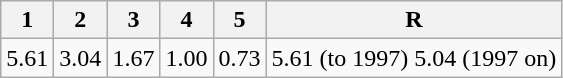<table class=wikitable>
<tr>
<th>1</th>
<th>2</th>
<th>3</th>
<th>4</th>
<th>5</th>
<th>R</th>
</tr>
<tr>
<td>5.61</td>
<td>3.04</td>
<td>1.67</td>
<td>1.00</td>
<td>0.73</td>
<td>5.61 (to 1997) 5.04 (1997 on)</td>
</tr>
</table>
